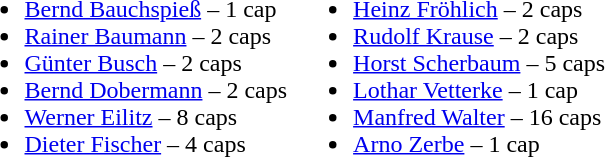<table>
<tr>
<td valign="top"><br><ul><li><a href='#'>Bernd Bauchspieß</a> – 1 cap</li><li><a href='#'>Rainer Baumann</a> – 2 caps</li><li><a href='#'>Günter Busch</a> – 2 caps</li><li><a href='#'>Bernd Dobermann</a> – 2 caps</li><li><a href='#'>Werner Eilitz</a> – 8 caps</li><li><a href='#'>Dieter Fischer</a> – 4 caps</li></ul></td>
<td valign="top"><br><ul><li><a href='#'>Heinz Fröhlich</a> – 2 caps</li><li><a href='#'>Rudolf Krause</a> – 2 caps</li><li><a href='#'>Horst Scherbaum</a> – 5 caps</li><li><a href='#'>Lothar Vetterke</a> – 1 cap</li><li><a href='#'>Manfred Walter</a> – 16 caps</li><li><a href='#'>Arno Zerbe</a> – 1 cap</li></ul></td>
</tr>
</table>
